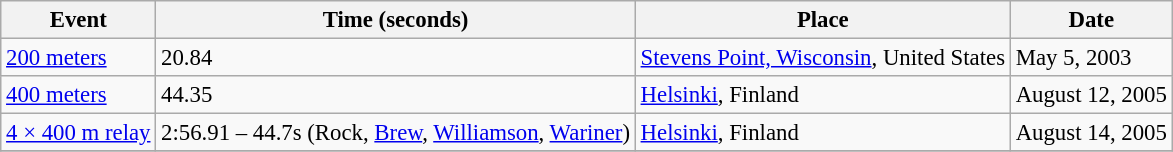<table class="wikitable" style="border-collapse: collapse; font-size: 95%;">
<tr>
<th>Event</th>
<th>Time (seconds)</th>
<th>Place</th>
<th>Date</th>
</tr>
<tr>
<td><a href='#'>200 meters</a></td>
<td>20.84</td>
<td><a href='#'>Stevens Point, Wisconsin</a>, United States</td>
<td>May 5, 2003</td>
</tr>
<tr>
<td><a href='#'>400 meters</a></td>
<td>44.35</td>
<td><a href='#'>Helsinki</a>, Finland</td>
<td>August 12, 2005</td>
</tr>
<tr>
<td><a href='#'>4 × 400 m relay</a></td>
<td>2:56.91 – 44.7s (Rock, <a href='#'>Brew</a>, <a href='#'>Williamson</a>, <a href='#'>Wariner</a>)</td>
<td><a href='#'>Helsinki</a>, Finland</td>
<td>August 14, 2005</td>
</tr>
<tr>
</tr>
</table>
